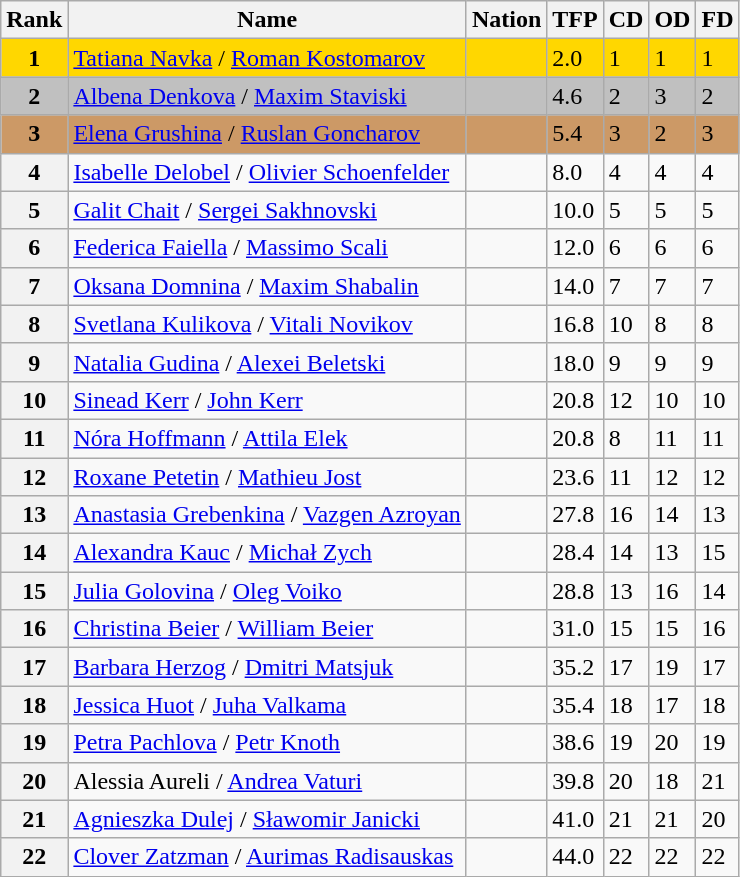<table class="wikitable">
<tr>
<th>Rank</th>
<th>Name</th>
<th>Nation</th>
<th>TFP</th>
<th>CD</th>
<th>OD</th>
<th>FD</th>
</tr>
<tr bgcolor="gold">
<td align="center"><strong>1</strong></td>
<td><a href='#'>Tatiana Navka</a> / <a href='#'>Roman Kostomarov</a></td>
<td></td>
<td>2.0</td>
<td>1</td>
<td>1</td>
<td>1</td>
</tr>
<tr bgcolor="silver">
<td align="center"><strong>2</strong></td>
<td><a href='#'>Albena Denkova</a> / <a href='#'>Maxim Staviski</a></td>
<td></td>
<td>4.6</td>
<td>2</td>
<td>3</td>
<td>2</td>
</tr>
<tr bgcolor="cc9966">
<td align="center"><strong>3</strong></td>
<td><a href='#'>Elena Grushina</a> / <a href='#'>Ruslan Goncharov</a></td>
<td></td>
<td>5.4</td>
<td>3</td>
<td>2</td>
<td>3</td>
</tr>
<tr>
<th>4</th>
<td><a href='#'>Isabelle Delobel</a> / <a href='#'>Olivier Schoenfelder</a></td>
<td></td>
<td>8.0</td>
<td>4</td>
<td>4</td>
<td>4</td>
</tr>
<tr>
<th>5</th>
<td><a href='#'>Galit Chait</a> / <a href='#'>Sergei Sakhnovski</a></td>
<td></td>
<td>10.0</td>
<td>5</td>
<td>5</td>
<td>5</td>
</tr>
<tr>
<th>6</th>
<td><a href='#'>Federica Faiella</a> / <a href='#'>Massimo Scali</a></td>
<td></td>
<td>12.0</td>
<td>6</td>
<td>6</td>
<td>6</td>
</tr>
<tr>
<th>7</th>
<td><a href='#'>Oksana Domnina</a> / <a href='#'>Maxim Shabalin</a></td>
<td></td>
<td>14.0</td>
<td>7</td>
<td>7</td>
<td>7</td>
</tr>
<tr>
<th>8</th>
<td><a href='#'>Svetlana Kulikova</a> / <a href='#'>Vitali Novikov</a></td>
<td></td>
<td>16.8</td>
<td>10</td>
<td>8</td>
<td>8</td>
</tr>
<tr>
<th>9</th>
<td><a href='#'>Natalia Gudina</a> / <a href='#'>Alexei Beletski</a></td>
<td></td>
<td>18.0</td>
<td>9</td>
<td>9</td>
<td>9</td>
</tr>
<tr>
<th>10</th>
<td><a href='#'>Sinead Kerr</a> / <a href='#'>John Kerr</a></td>
<td></td>
<td>20.8</td>
<td>12</td>
<td>10</td>
<td>10</td>
</tr>
<tr>
<th>11</th>
<td><a href='#'>Nóra Hoffmann</a> / <a href='#'>Attila Elek</a></td>
<td></td>
<td>20.8</td>
<td>8</td>
<td>11</td>
<td>11</td>
</tr>
<tr>
<th>12</th>
<td><a href='#'>Roxane Petetin</a> / <a href='#'>Mathieu Jost</a></td>
<td></td>
<td>23.6</td>
<td>11</td>
<td>12</td>
<td>12</td>
</tr>
<tr>
<th>13</th>
<td><a href='#'>Anastasia Grebenkina</a> / <a href='#'>Vazgen Azroyan</a></td>
<td></td>
<td>27.8</td>
<td>16</td>
<td>14</td>
<td>13</td>
</tr>
<tr>
<th>14</th>
<td><a href='#'>Alexandra Kauc</a> / <a href='#'>Michał Zych</a></td>
<td></td>
<td>28.4</td>
<td>14</td>
<td>13</td>
<td>15</td>
</tr>
<tr>
<th>15</th>
<td><a href='#'>Julia Golovina</a> / <a href='#'>Oleg Voiko</a></td>
<td></td>
<td>28.8</td>
<td>13</td>
<td>16</td>
<td>14</td>
</tr>
<tr>
<th>16</th>
<td><a href='#'>Christina Beier</a> / <a href='#'>William Beier</a></td>
<td></td>
<td>31.0</td>
<td>15</td>
<td>15</td>
<td>16</td>
</tr>
<tr>
<th>17</th>
<td><a href='#'>Barbara Herzog</a> / <a href='#'>Dmitri Matsjuk</a></td>
<td></td>
<td>35.2</td>
<td>17</td>
<td>19</td>
<td>17</td>
</tr>
<tr>
<th>18</th>
<td><a href='#'>Jessica Huot</a> / <a href='#'>Juha Valkama</a></td>
<td></td>
<td>35.4</td>
<td>18</td>
<td>17</td>
<td>18</td>
</tr>
<tr>
<th>19</th>
<td><a href='#'>Petra Pachlova</a> / <a href='#'>Petr Knoth</a></td>
<td></td>
<td>38.6</td>
<td>19</td>
<td>20</td>
<td>19</td>
</tr>
<tr>
<th>20</th>
<td>Alessia Aureli / <a href='#'>Andrea Vaturi</a></td>
<td></td>
<td>39.8</td>
<td>20</td>
<td>18</td>
<td>21</td>
</tr>
<tr>
<th>21</th>
<td><a href='#'>Agnieszka Dulej</a> / <a href='#'>Sławomir Janicki</a></td>
<td></td>
<td>41.0</td>
<td>21</td>
<td>21</td>
<td>20</td>
</tr>
<tr>
<th>22</th>
<td><a href='#'>Clover Zatzman</a> / <a href='#'>Aurimas Radisauskas</a></td>
<td></td>
<td>44.0</td>
<td>22</td>
<td>22</td>
<td>22</td>
</tr>
</table>
